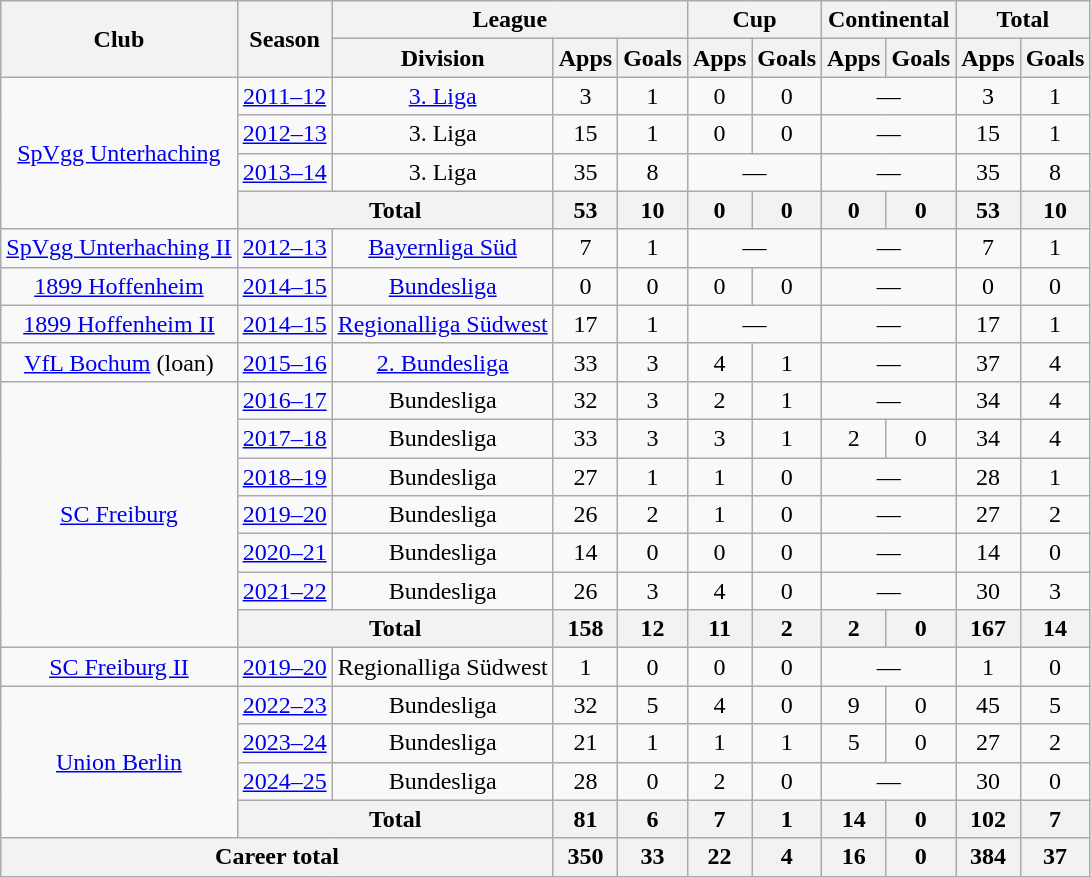<table class="wikitable" style="text-align:center">
<tr>
<th rowspan="2">Club</th>
<th rowspan="2">Season</th>
<th colspan="3">League</th>
<th colspan="2">Cup</th>
<th colspan="2">Continental</th>
<th colspan="2">Total</th>
</tr>
<tr>
<th>Division</th>
<th>Apps</th>
<th>Goals</th>
<th>Apps</th>
<th>Goals</th>
<th>Apps</th>
<th>Goals</th>
<th>Apps</th>
<th>Goals</th>
</tr>
<tr>
<td rowspan="4"><a href='#'>SpVgg Unterhaching</a></td>
<td><a href='#'>2011–12</a></td>
<td><a href='#'>3. Liga</a></td>
<td>3</td>
<td>1</td>
<td>0</td>
<td>0</td>
<td colspan="2">—</td>
<td>3</td>
<td>1</td>
</tr>
<tr>
<td><a href='#'>2012–13</a></td>
<td>3. Liga</td>
<td>15</td>
<td>1</td>
<td>0</td>
<td>0</td>
<td colspan="2">—</td>
<td>15</td>
<td>1</td>
</tr>
<tr>
<td><a href='#'>2013–14</a></td>
<td>3. Liga</td>
<td>35</td>
<td>8</td>
<td colspan="2">—</td>
<td colspan="2">—</td>
<td>35</td>
<td>8</td>
</tr>
<tr>
<th colspan="2">Total</th>
<th>53</th>
<th>10</th>
<th>0</th>
<th>0</th>
<th>0</th>
<th>0</th>
<th>53</th>
<th>10</th>
</tr>
<tr>
<td><a href='#'>SpVgg Unterhaching II</a></td>
<td><a href='#'>2012–13</a></td>
<td><a href='#'>Bayernliga Süd</a></td>
<td>7</td>
<td>1</td>
<td colspan="2">—</td>
<td colspan="2">—</td>
<td>7</td>
<td>1</td>
</tr>
<tr>
<td><a href='#'>1899 Hoffenheim</a></td>
<td><a href='#'>2014–15</a></td>
<td><a href='#'>Bundesliga</a></td>
<td>0</td>
<td>0</td>
<td>0</td>
<td>0</td>
<td colspan="2">—</td>
<td>0</td>
<td>0</td>
</tr>
<tr>
<td><a href='#'>1899 Hoffenheim II</a></td>
<td><a href='#'>2014–15</a></td>
<td><a href='#'>Regionalliga Südwest</a></td>
<td>17</td>
<td>1</td>
<td colspan="2">—</td>
<td colspan="2">—</td>
<td>17</td>
<td>1</td>
</tr>
<tr>
<td><a href='#'>VfL Bochum</a> (loan)</td>
<td><a href='#'>2015–16</a></td>
<td><a href='#'>2. Bundesliga</a></td>
<td>33</td>
<td>3</td>
<td>4</td>
<td>1</td>
<td colspan="2">—</td>
<td>37</td>
<td>4</td>
</tr>
<tr>
<td rowspan="7"><a href='#'>SC Freiburg</a></td>
<td><a href='#'>2016–17</a></td>
<td>Bundesliga</td>
<td>32</td>
<td>3</td>
<td>2</td>
<td>1</td>
<td colspan="2">—</td>
<td>34</td>
<td>4</td>
</tr>
<tr>
<td><a href='#'>2017–18</a></td>
<td>Bundesliga</td>
<td>33</td>
<td>3</td>
<td>3</td>
<td>1</td>
<td>2</td>
<td>0</td>
<td>34</td>
<td>4</td>
</tr>
<tr>
<td><a href='#'>2018–19</a></td>
<td>Bundesliga</td>
<td>27</td>
<td>1</td>
<td>1</td>
<td>0</td>
<td colspan="2">—</td>
<td>28</td>
<td>1</td>
</tr>
<tr>
<td><a href='#'>2019–20</a></td>
<td>Bundesliga</td>
<td>26</td>
<td>2</td>
<td>1</td>
<td>0</td>
<td colspan="2">—</td>
<td>27</td>
<td>2</td>
</tr>
<tr>
<td><a href='#'>2020–21</a></td>
<td>Bundesliga</td>
<td>14</td>
<td>0</td>
<td>0</td>
<td>0</td>
<td colspan="2">—</td>
<td>14</td>
<td>0</td>
</tr>
<tr>
<td><a href='#'>2021–22</a></td>
<td>Bundesliga</td>
<td>26</td>
<td>3</td>
<td>4</td>
<td>0</td>
<td colspan="2">—</td>
<td>30</td>
<td>3</td>
</tr>
<tr>
<th colspan="2">Total</th>
<th>158</th>
<th>12</th>
<th>11</th>
<th>2</th>
<th>2</th>
<th>0</th>
<th>167</th>
<th>14</th>
</tr>
<tr>
<td><a href='#'>SC Freiburg II</a></td>
<td><a href='#'>2019–20</a></td>
<td>Regionalliga Südwest</td>
<td>1</td>
<td>0</td>
<td>0</td>
<td>0</td>
<td colspan="2">—</td>
<td>1</td>
<td>0</td>
</tr>
<tr>
<td rowspan="4"><a href='#'>Union Berlin</a></td>
<td><a href='#'>2022–23</a></td>
<td>Bundesliga</td>
<td>32</td>
<td>5</td>
<td>4</td>
<td>0</td>
<td>9</td>
<td>0</td>
<td>45</td>
<td>5</td>
</tr>
<tr>
<td><a href='#'>2023–24</a></td>
<td>Bundesliga</td>
<td>21</td>
<td>1</td>
<td>1</td>
<td>1</td>
<td>5</td>
<td>0</td>
<td>27</td>
<td>2</td>
</tr>
<tr>
<td><a href='#'>2024–25</a></td>
<td>Bundesliga</td>
<td>28</td>
<td>0</td>
<td>2</td>
<td>0</td>
<td colspan="2">—</td>
<td>30</td>
<td>0</td>
</tr>
<tr>
<th colspan="2">Total</th>
<th>81</th>
<th>6</th>
<th>7</th>
<th>1</th>
<th>14</th>
<th>0</th>
<th>102</th>
<th>7</th>
</tr>
<tr>
<th colspan="3">Career total</th>
<th>350</th>
<th>33</th>
<th>22</th>
<th>4</th>
<th>16</th>
<th>0</th>
<th>384</th>
<th>37</th>
</tr>
</table>
